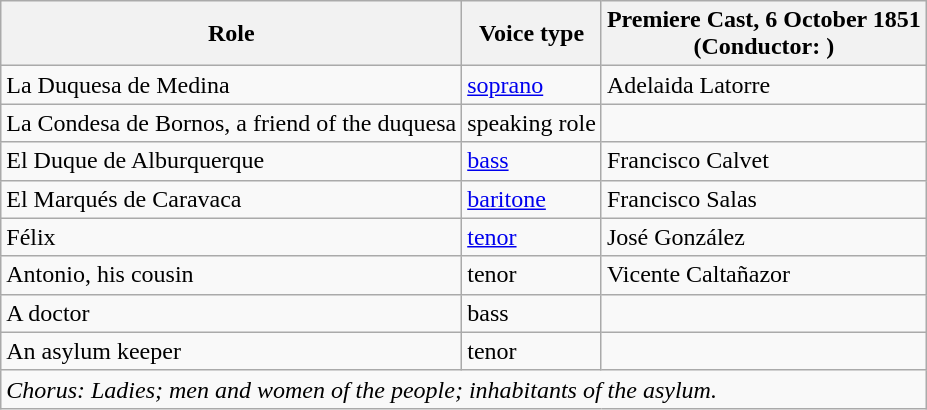<table class="wikitable">
<tr>
<th>Role</th>
<th>Voice type</th>
<th>Premiere Cast, 6 October 1851<br>(Conductor: )</th>
</tr>
<tr>
<td>La Duquesa de Medina</td>
<td><a href='#'>soprano</a></td>
<td>Adelaida Latorre</td>
</tr>
<tr>
<td>La Condesa de Bornos, a friend of the duquesa</td>
<td>speaking role</td>
<td></td>
</tr>
<tr>
<td>El Duque de Alburquerque</td>
<td><a href='#'>bass</a></td>
<td>Francisco Calvet</td>
</tr>
<tr>
<td>El Marqués de Caravaca</td>
<td><a href='#'>baritone</a></td>
<td>Francisco Salas</td>
</tr>
<tr>
<td>Félix</td>
<td><a href='#'>tenor</a></td>
<td>José González</td>
</tr>
<tr>
<td>Antonio, his cousin</td>
<td>tenor</td>
<td>Vicente Caltañazor</td>
</tr>
<tr>
<td>A doctor</td>
<td>bass</td>
<td></td>
</tr>
<tr>
<td>An asylum keeper</td>
<td>tenor</td>
<td></td>
</tr>
<tr>
<td colspan="3"><em>Chorus: Ladies; men and women of the people; inhabitants of the asylum.</em></td>
</tr>
</table>
